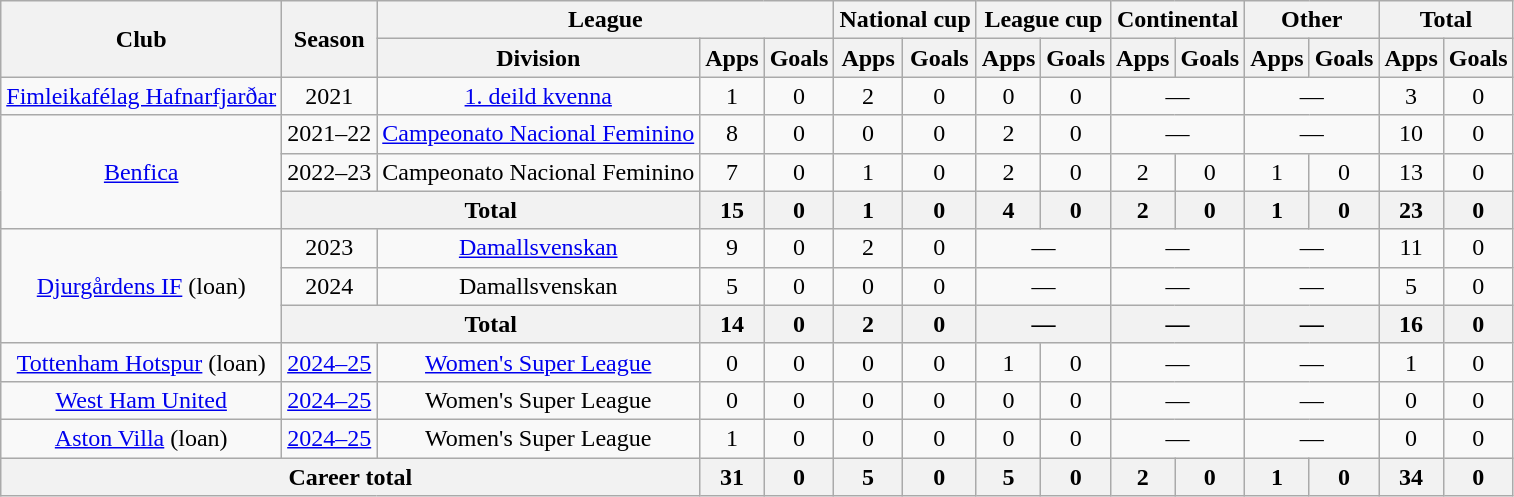<table class="wikitable" style="text-align:center">
<tr>
<th rowspan="2">Club</th>
<th rowspan="2">Season</th>
<th colspan="3">League</th>
<th colspan="2">National cup</th>
<th colspan="2">League cup</th>
<th colspan="2">Continental</th>
<th colspan="2">Other</th>
<th colspan="2">Total</th>
</tr>
<tr>
<th>Division</th>
<th>Apps</th>
<th>Goals</th>
<th>Apps</th>
<th>Goals</th>
<th>Apps</th>
<th>Goals</th>
<th>Apps</th>
<th>Goals</th>
<th>Apps</th>
<th>Goals</th>
<th>Apps</th>
<th>Goals</th>
</tr>
<tr>
<td><a href='#'>Fimleikafélag Hafnarfjarðar</a></td>
<td>2021</td>
<td><a href='#'>1. deild kvenna</a></td>
<td>1</td>
<td>0</td>
<td>2</td>
<td>0</td>
<td>0</td>
<td>0</td>
<td colspan="2">—</td>
<td colspan="2">—</td>
<td>3</td>
<td>0</td>
</tr>
<tr>
<td rowspan="3"><a href='#'>Benfica</a></td>
<td>2021–22</td>
<td><a href='#'>Campeonato Nacional Feminino</a></td>
<td>8</td>
<td>0</td>
<td>0</td>
<td>0</td>
<td>2</td>
<td>0</td>
<td colspan="2">—</td>
<td colspan="2">—</td>
<td>10</td>
<td>0</td>
</tr>
<tr>
<td>2022–23</td>
<td>Campeonato Nacional Feminino</td>
<td>7</td>
<td>0</td>
<td>1</td>
<td>0</td>
<td>2</td>
<td>0</td>
<td>2</td>
<td>0</td>
<td>1</td>
<td>0</td>
<td>13</td>
<td>0</td>
</tr>
<tr>
<th colspan="2">Total</th>
<th>15</th>
<th>0</th>
<th>1</th>
<th>0</th>
<th>4</th>
<th>0</th>
<th>2</th>
<th>0</th>
<th>1</th>
<th>0</th>
<th>23</th>
<th>0</th>
</tr>
<tr>
<td rowspan="3"><a href='#'>Djurgårdens IF</a> (loan)</td>
<td>2023</td>
<td><a href='#'>Damallsvenskan</a></td>
<td>9</td>
<td>0</td>
<td>2</td>
<td>0</td>
<td colspan="2">—</td>
<td colspan="2">—</td>
<td colspan="2">—</td>
<td>11</td>
<td>0</td>
</tr>
<tr>
<td>2024</td>
<td>Damallsvenskan</td>
<td>5</td>
<td>0</td>
<td>0</td>
<td>0</td>
<td colspan="2">—</td>
<td colspan="2">—</td>
<td colspan="2">—</td>
<td>5</td>
<td>0</td>
</tr>
<tr>
<th colspan="2">Total</th>
<th>14</th>
<th>0</th>
<th>2</th>
<th>0</th>
<th colspan="2">—</th>
<th colspan="2">—</th>
<th colspan="2">—</th>
<th>16</th>
<th>0</th>
</tr>
<tr>
<td><a href='#'>Tottenham Hotspur</a> (loan)</td>
<td><a href='#'>2024–25</a></td>
<td><a href='#'>Women's Super League</a></td>
<td>0</td>
<td>0</td>
<td>0</td>
<td>0</td>
<td>1</td>
<td>0</td>
<td colspan="2">—</td>
<td colspan="2">—</td>
<td>1</td>
<td>0</td>
</tr>
<tr>
<td><a href='#'>West Ham United</a></td>
<td><a href='#'>2024–25</a></td>
<td>Women's Super League</td>
<td>0</td>
<td>0</td>
<td>0</td>
<td>0</td>
<td>0</td>
<td>0</td>
<td colspan="2">—</td>
<td colspan="2">—</td>
<td>0</td>
<td>0</td>
</tr>
<tr>
<td><a href='#'>Aston Villa</a> (loan)</td>
<td><a href='#'>2024–25</a></td>
<td>Women's Super League</td>
<td>1</td>
<td>0</td>
<td>0</td>
<td>0</td>
<td>0</td>
<td>0</td>
<td colspan="2">—</td>
<td colspan="2">—</td>
<td>0</td>
<td>0</td>
</tr>
<tr>
<th colspan="3">Career total</th>
<th>31</th>
<th>0</th>
<th>5</th>
<th>0</th>
<th>5</th>
<th>0</th>
<th>2</th>
<th>0</th>
<th>1</th>
<th>0</th>
<th>34</th>
<th>0</th>
</tr>
</table>
